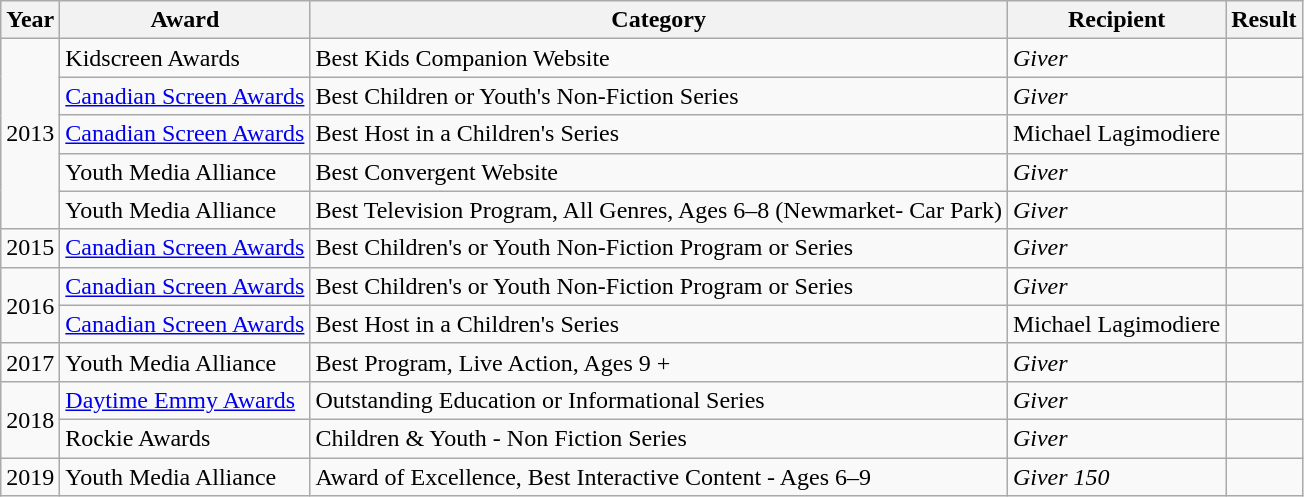<table class="wikitable">
<tr>
<th>Year</th>
<th>Award</th>
<th>Category</th>
<th>Recipient</th>
<th>Result</th>
</tr>
<tr>
<td rowspan="5">2013</td>
<td>Kidscreen Awards</td>
<td>Best Kids Companion Website</td>
<td><em>Giver</em></td>
<td></td>
</tr>
<tr>
<td><a href='#'>Canadian Screen Awards</a></td>
<td>Best Children or Youth's Non-Fiction Series</td>
<td><em>Giver</em></td>
<td></td>
</tr>
<tr>
<td><a href='#'>Canadian Screen Awards</a></td>
<td>Best Host in a Children's Series</td>
<td>Michael Lagimodiere</td>
<td></td>
</tr>
<tr>
<td>Youth Media Alliance</td>
<td>Best Convergent Website</td>
<td><em>Giver</em></td>
<td></td>
</tr>
<tr>
<td>Youth Media Alliance</td>
<td>Best Television Program, All Genres, Ages 6–8 (Newmarket- Car Park)</td>
<td><em>Giver</em></td>
<td></td>
</tr>
<tr>
<td>2015</td>
<td><a href='#'>Canadian Screen Awards</a></td>
<td>Best Children's or Youth Non-Fiction Program or Series</td>
<td><em>Giver</em></td>
<td></td>
</tr>
<tr>
<td rowspan="2">2016</td>
<td><a href='#'>Canadian Screen Awards</a></td>
<td>Best Children's or Youth Non-Fiction Program or Series</td>
<td><em>Giver</em></td>
<td></td>
</tr>
<tr>
<td><a href='#'>Canadian Screen Awards</a></td>
<td>Best Host in a Children's Series</td>
<td>Michael Lagimodiere</td>
<td></td>
</tr>
<tr>
<td>2017</td>
<td>Youth Media Alliance</td>
<td>Best Program, Live Action, Ages 9 +</td>
<td><em>Giver</em></td>
<td></td>
</tr>
<tr>
<td rowspan="2">2018</td>
<td><a href='#'>Daytime Emmy Awards</a></td>
<td>Outstanding Education or Informational Series</td>
<td><em>Giver</em></td>
<td></td>
</tr>
<tr>
<td>Rockie Awards</td>
<td>Children & Youth - Non Fiction Series</td>
<td><em>Giver</em></td>
<td></td>
</tr>
<tr>
<td>2019</td>
<td>Youth Media Alliance</td>
<td>Award of Excellence, Best Interactive Content - Ages 6–9</td>
<td><em>Giver 150</em></td>
<td></td>
</tr>
</table>
